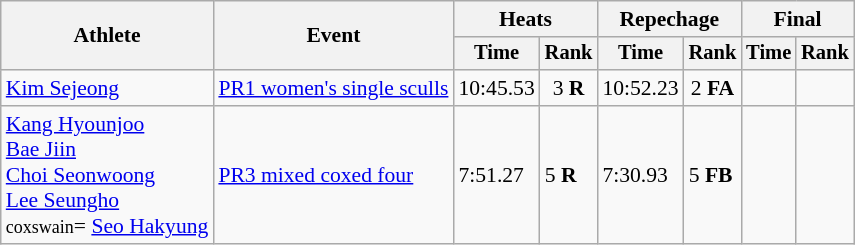<table class="wikitable" style="font-size:90%">
<tr>
<th rowspan=2>Athlete</th>
<th rowspan=2>Event</th>
<th colspan=2>Heats</th>
<th colspan=2>Repechage</th>
<th colspan=2>Final</th>
</tr>
<tr style="font-size:95%">
<th>Time</th>
<th>Rank</th>
<th>Time</th>
<th>Rank</th>
<th>Time</th>
<th>Rank</th>
</tr>
<tr align=center>
<td align=left><a href='#'>Kim Sejeong</a></td>
<td align=left><a href='#'>PR1 women's single sculls</a></td>
<td>10:45.53</td>
<td>3 <strong>R</strong></td>
<td>10:52.23</td>
<td>2 <strong>FA</strong></td>
<td></td>
<td></td>
</tr>
<tr>
<td><a href='#'>Kang Hyounjoo</a><br><a href='#'>Bae Jiin</a><br><a href='#'>Choi Seonwoong</a><br><a href='#'>Lee Seungho</a><br><small>coxswain</small>= <a href='#'>Seo Hakyung</a></td>
<td><a href='#'>PR3 mixed coxed four</a></td>
<td>7:51.27</td>
<td>5 <strong>R</strong></td>
<td>7:30.93</td>
<td>5 <strong>FB</strong></td>
<td></td>
<td></td>
</tr>
</table>
